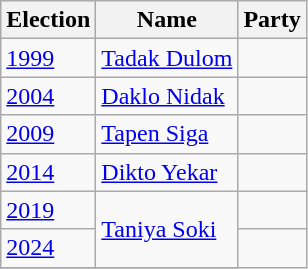<table class="wikitable sortable">
<tr>
<th>Election</th>
<th>Name</th>
<th colspan=2>Party</th>
</tr>
<tr>
<td><a href='#'>1999</a></td>
<td><a href='#'>Tadak Dulom</a></td>
<td></td>
</tr>
<tr>
<td><a href='#'>2004</a></td>
<td><a href='#'>Daklo Nidak</a></td>
<td></td>
</tr>
<tr>
<td><a href='#'>2009</a></td>
<td><a href='#'>Tapen Siga</a></td>
<td></td>
</tr>
<tr>
<td><a href='#'>2014</a></td>
<td><a href='#'>Dikto Yekar</a></td>
<td></td>
</tr>
<tr>
<td><a href='#'>2019</a></td>
<td rowspan=2><a href='#'>Taniya Soki</a></td>
<td></td>
</tr>
<tr>
<td><a href='#'>2024</a></td>
</tr>
<tr>
</tr>
</table>
